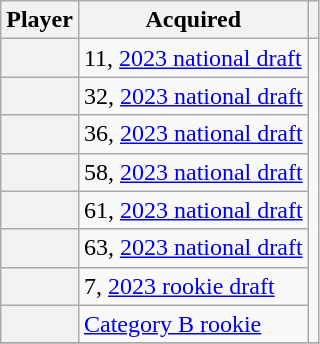<table class="wikitable plainrowheaders">
<tr>
<th scope="col">Player</th>
<th scope="col">Acquired</th>
<th scope="col"></th>
</tr>
<tr>
<th scope="row"></th>
<td> 11, <a href='#'>2023 national draft</a></td>
<td align="center" rowspan=8></td>
</tr>
<tr>
<th scope="row"></th>
<td> 32, <a href='#'>2023 national draft</a></td>
</tr>
<tr>
<th scope="row"></th>
<td> 36, <a href='#'>2023 national draft</a></td>
</tr>
<tr>
<th scope="row"></th>
<td> 58, <a href='#'>2023 national draft</a></td>
</tr>
<tr>
<th scope="row"></th>
<td> 61, <a href='#'>2023 national draft</a></td>
</tr>
<tr>
<th scope="row"></th>
<td> 63, <a href='#'>2023 national draft</a></td>
</tr>
<tr>
<th scope="row"></th>
<td> 7, <a href='#'>2023 rookie draft</a></td>
</tr>
<tr>
<th scope="row"></th>
<td><a href='#'>Category B rookie</a></td>
</tr>
<tr>
</tr>
</table>
